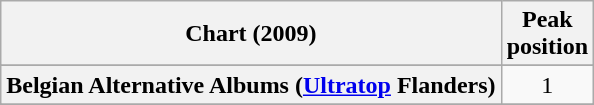<table class="wikitable sortable plainrowheaders" style="text-align:center">
<tr>
<th scope="col">Chart (2009)</th>
<th scope="col">Peak<br> position</th>
</tr>
<tr>
</tr>
<tr>
</tr>
<tr>
</tr>
<tr>
<th scope="row">Belgian Alternative Albums (<a href='#'>Ultratop</a> Flanders)</th>
<td>1</td>
</tr>
<tr>
</tr>
<tr>
</tr>
<tr>
</tr>
<tr>
</tr>
<tr>
</tr>
<tr>
</tr>
<tr>
</tr>
<tr>
</tr>
<tr>
</tr>
<tr>
</tr>
<tr>
</tr>
<tr>
</tr>
<tr>
</tr>
<tr>
</tr>
<tr>
</tr>
<tr>
</tr>
<tr>
</tr>
<tr>
</tr>
</table>
